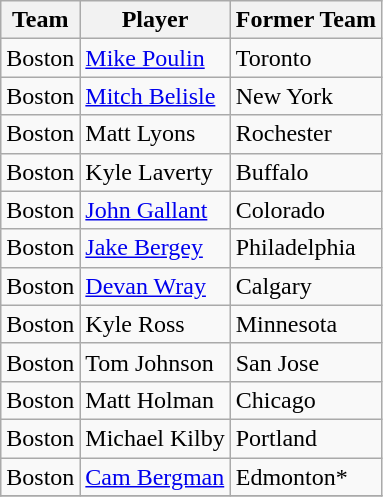<table class="wikitable">
<tr>
<th>Team</th>
<th>Player</th>
<th>Former Team</th>
</tr>
<tr>
<td>Boston</td>
<td><a href='#'>Mike Poulin</a></td>
<td>Toronto</td>
</tr>
<tr>
<td>Boston</td>
<td><a href='#'>Mitch Belisle</a></td>
<td>New York</td>
</tr>
<tr>
<td>Boston</td>
<td>Matt Lyons</td>
<td>Rochester</td>
</tr>
<tr>
<td>Boston</td>
<td>Kyle Laverty</td>
<td>Buffalo</td>
</tr>
<tr>
<td>Boston</td>
<td><a href='#'>John Gallant</a></td>
<td>Colorado</td>
</tr>
<tr>
<td>Boston</td>
<td><a href='#'>Jake Bergey</a></td>
<td>Philadelphia</td>
</tr>
<tr>
<td>Boston</td>
<td><a href='#'>Devan Wray</a></td>
<td>Calgary</td>
</tr>
<tr>
<td>Boston</td>
<td>Kyle Ross</td>
<td>Minnesota</td>
</tr>
<tr>
<td>Boston</td>
<td>Tom Johnson</td>
<td>San Jose</td>
</tr>
<tr>
<td>Boston</td>
<td>Matt Holman</td>
<td>Chicago</td>
</tr>
<tr>
<td>Boston</td>
<td>Michael Kilby</td>
<td>Portland</td>
</tr>
<tr>
<td>Boston</td>
<td><a href='#'>Cam Bergman</a></td>
<td>Edmonton*</td>
</tr>
<tr>
</tr>
</table>
